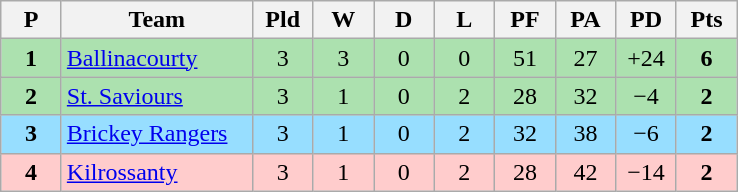<table class="wikitable" style="text-align: center;">
<tr>
<th width=33>P</th>
<th width=120>Team</th>
<th width=33>Pld</th>
<th width=33>W</th>
<th width=33>D</th>
<th width=33>L</th>
<th width=33>PF</th>
<th width=33>PA</th>
<th width=33>PD</th>
<th width=33>Pts</th>
</tr>
<tr style="background: #ACE1AF;">
<td><strong>1</strong></td>
<td align="left"><a href='#'>Ballinacourty</a></td>
<td>3</td>
<td>3</td>
<td>0</td>
<td>0</td>
<td>51</td>
<td>27</td>
<td>+24</td>
<td><strong>6</strong></td>
</tr>
<tr style="background: #ACE1AF;">
<td><strong>2</strong></td>
<td align="left"><a href='#'>St. Saviours</a></td>
<td>3</td>
<td>1</td>
<td>0</td>
<td>2</td>
<td>28</td>
<td>32</td>
<td>−4</td>
<td><strong>2</strong></td>
</tr>
<tr style="background: #97DEFF;">
<td><strong>3</strong></td>
<td align="left"><a href='#'>Brickey Rangers</a></td>
<td>3</td>
<td>1</td>
<td>0</td>
<td>2</td>
<td>32</td>
<td>38</td>
<td>−6</td>
<td><strong>2</strong></td>
</tr>
<tr style="background:#FFCCCC">
<td><strong>4</strong></td>
<td align="left"><a href='#'>Kilrossanty</a></td>
<td>3</td>
<td>1</td>
<td>0</td>
<td>2</td>
<td>28</td>
<td>42</td>
<td>−14</td>
<td><strong>2</strong></td>
</tr>
</table>
